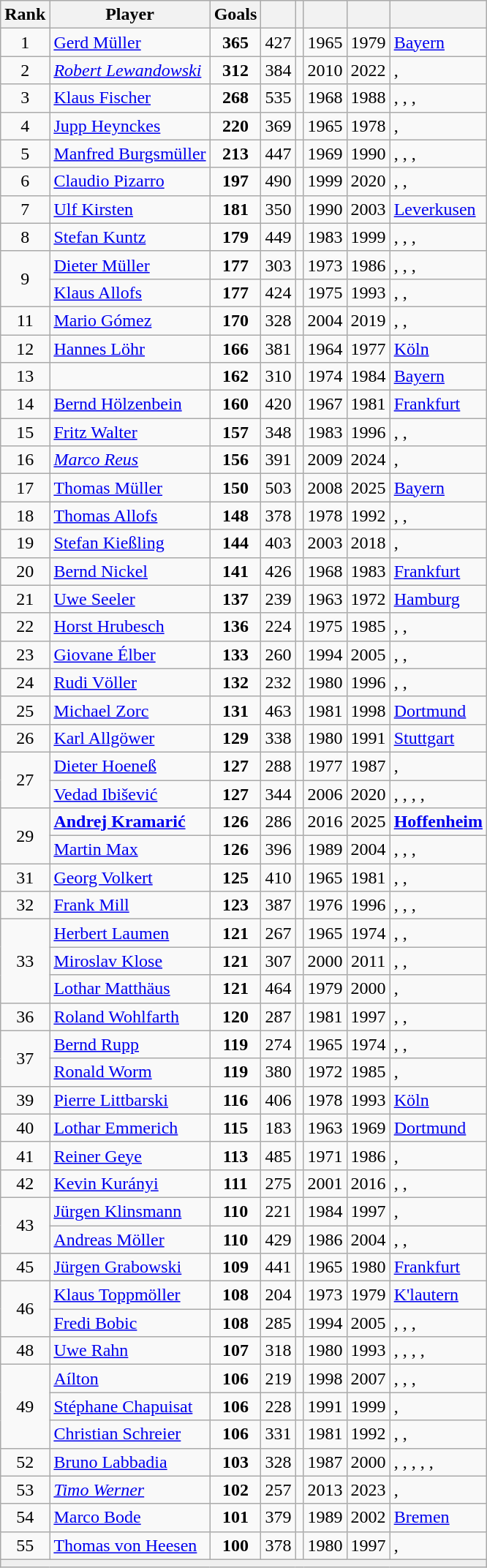<table class="wikitable sortable" style="text-align:center">
<tr>
<th scope="col">Rank</th>
<th scope="col">Player</th>
<th scope="col">Goals</th>
<th scope="col"></th>
<th scope="col"></th>
<th scope="col"></th>
<th scope="col"></th>
<th class="unsortable"></th>
</tr>
<tr>
<td>1</td>
<td align=left data-sort-value="Müller, Gerd"> <a href='#'>Gerd Müller</a></td>
<td><strong>365</strong></td>
<td>427</td>
<td></td>
<td>1965</td>
<td>1979</td>
<td align=left><a href='#'>Bayern</a></td>
</tr>
<tr>
<td>2</td>
<td align=left data-sort-value="Lewandowski"> <em><a href='#'>Robert Lewandowski</a></em></td>
<td><strong>312</strong></td>
<td>384</td>
<td></td>
<td>2010</td>
<td>2022</td>
<td align=left>, </td>
</tr>
<tr>
<td>3</td>
<td align=left data-sort-value="Fischer"> <a href='#'>Klaus Fischer</a></td>
<td><strong>268</strong></td>
<td>535</td>
<td></td>
<td>1968</td>
<td>1988</td>
<td align=left>, , , </td>
</tr>
<tr>
<td>4</td>
<td align=left data-sort-value="Heynckes"> <a href='#'>Jupp Heynckes</a></td>
<td><strong>220</strong></td>
<td>369</td>
<td></td>
<td>1965</td>
<td>1978</td>
<td align=left>, </td>
</tr>
<tr>
<td>5</td>
<td align=left data-sort-value="Burgsmüller"> <a href='#'>Manfred Burgsmüller</a></td>
<td><strong>213</strong></td>
<td>447</td>
<td></td>
<td>1969</td>
<td>1990</td>
<td align=left>, , , </td>
</tr>
<tr>
<td>6</td>
<td align=left data-sort-value="Pizarro"> <a href='#'>Claudio Pizarro</a></td>
<td><strong>197</strong></td>
<td>490</td>
<td></td>
<td>1999</td>
<td>2020</td>
<td align=left>, , </td>
</tr>
<tr>
<td>7</td>
<td align=left data-sort-value="Kirsten"> <a href='#'>Ulf Kirsten</a></td>
<td><strong>181</strong></td>
<td>350</td>
<td></td>
<td>1990</td>
<td>2003</td>
<td align=left><a href='#'>Leverkusen</a></td>
</tr>
<tr>
<td>8</td>
<td align=left data-sort-value="Kuntz"> <a href='#'>Stefan Kuntz</a></td>
<td><strong>179</strong></td>
<td>449</td>
<td></td>
<td>1983</td>
<td>1999</td>
<td align=left>, , , </td>
</tr>
<tr>
<td rowspan=2>9</td>
<td align=left data-sort-value="Müller, Dieter"> <a href='#'>Dieter Müller</a></td>
<td><strong>177</strong></td>
<td>303</td>
<td></td>
<td>1973</td>
<td>1986</td>
<td align=left>, , , </td>
</tr>
<tr>
<td align=left data-sort-value="Allofs, Klaus"> <a href='#'>Klaus Allofs</a></td>
<td><strong>177</strong></td>
<td>424</td>
<td></td>
<td>1975</td>
<td>1993</td>
<td align=left>, , </td>
</tr>
<tr>
<td>11</td>
<td align=left data-sort-value="Gómez"> <a href='#'>Mario Gómez</a></td>
<td><strong>170</strong></td>
<td>328</td>
<td></td>
<td>2004</td>
<td>2019</td>
<td align=left>, , </td>
</tr>
<tr>
<td>12</td>
<td align=left data-sort-value="Löhr"> <a href='#'>Hannes Löhr</a></td>
<td><strong>166</strong></td>
<td>381</td>
<td></td>
<td>1964</td>
<td>1977</td>
<td align=left><a href='#'>Köln</a></td>
</tr>
<tr>
<td>13</td>
<td align=left data-sort-value="Rummenigge"></td>
<td><strong>162</strong></td>
<td>310</td>
<td></td>
<td>1974</td>
<td>1984</td>
<td align=left><a href='#'>Bayern</a></td>
</tr>
<tr>
<td>14</td>
<td align=left data-sort-value="Hölzenbein"> <a href='#'>Bernd Hölzenbein</a></td>
<td><strong>160</strong></td>
<td>420</td>
<td></td>
<td>1967</td>
<td>1981</td>
<td align=left><a href='#'>Frankfurt</a></td>
</tr>
<tr>
<td>15</td>
<td align=left data-sort-value="Walter"> <a href='#'>Fritz Walter</a></td>
<td><strong>157</strong></td>
<td>348</td>
<td></td>
<td>1983</td>
<td>1996</td>
<td align=left>, , </td>
</tr>
<tr>
<td>16</td>
<td align=left data-sort-value="Reus"> <em><a href='#'>Marco Reus</a></em></td>
<td><strong>156</strong></td>
<td>391</td>
<td></td>
<td>2009</td>
<td>2024</td>
<td align=left>, </td>
</tr>
<tr>
<td>17</td>
<td align=left data-sort-value="Müller, Thomas"> <a href='#'>Thomas Müller</a></td>
<td><strong>150</strong></td>
<td>503</td>
<td></td>
<td>2008</td>
<td>2025</td>
<td align=left><a href='#'>Bayern</a></td>
</tr>
<tr>
<td>18</td>
<td align=left data-sort-value="Allofs, Thomas"> <a href='#'>Thomas Allofs</a></td>
<td><strong>148</strong></td>
<td>378</td>
<td></td>
<td>1978</td>
<td>1992</td>
<td align=left>, , </td>
</tr>
<tr>
<td>19</td>
<td align=left data-sort-value="Kießling"> <a href='#'>Stefan Kießling</a></td>
<td><strong>144</strong></td>
<td>403</td>
<td></td>
<td>2003</td>
<td>2018</td>
<td align=left>, </td>
</tr>
<tr>
<td>20</td>
<td align=left data-sort-value="Nickel"> <a href='#'>Bernd Nickel</a></td>
<td><strong>141</strong></td>
<td>426</td>
<td></td>
<td>1968</td>
<td>1983</td>
<td align=left><a href='#'>Frankfurt</a></td>
</tr>
<tr>
<td>21</td>
<td align=left data-sort-value="Seeler"> <a href='#'>Uwe Seeler</a></td>
<td><strong>137</strong></td>
<td>239</td>
<td></td>
<td>1963</td>
<td>1972</td>
<td align=left><a href='#'>Hamburg</a></td>
</tr>
<tr>
<td>22</td>
<td align=left data-sort-value="Hrubesch"> <a href='#'>Horst Hrubesch</a></td>
<td><strong>136</strong></td>
<td>224</td>
<td></td>
<td>1975</td>
<td>1985</td>
<td align=left>, , </td>
</tr>
<tr>
<td>23</td>
<td align=left data-sort-value="Élber"> <a href='#'>Giovane Élber</a></td>
<td><strong>133</strong></td>
<td>260</td>
<td></td>
<td>1994</td>
<td>2005</td>
<td align=left>, , </td>
</tr>
<tr>
<td>24</td>
<td align=left data-sort-value="Völler"> <a href='#'>Rudi Völler</a></td>
<td><strong>132</strong></td>
<td>232</td>
<td></td>
<td>1980</td>
<td>1996</td>
<td align=left>, , </td>
</tr>
<tr>
<td>25</td>
<td align=left data-sort-value="Zorc"> <a href='#'>Michael Zorc</a></td>
<td><strong>131</strong></td>
<td>463</td>
<td></td>
<td>1981</td>
<td>1998</td>
<td align=left><a href='#'>Dortmund</a></td>
</tr>
<tr>
<td>26</td>
<td align=left data-sort-value="Allgöwer"> <a href='#'>Karl Allgöwer</a></td>
<td><strong>129</strong></td>
<td>338</td>
<td></td>
<td>1980</td>
<td>1991</td>
<td align=left><a href='#'>Stuttgart</a></td>
</tr>
<tr>
<td rowspan=2>27</td>
<td align=left data-sort-value="Hoeneß"> <a href='#'>Dieter Hoeneß</a></td>
<td><strong>127</strong></td>
<td>288</td>
<td></td>
<td>1977</td>
<td>1987</td>
<td align=left>, </td>
</tr>
<tr>
<td align=left data-sort-value="Ibišević"> <a href='#'>Vedad Ibišević</a></td>
<td><strong>127</strong></td>
<td>344</td>
<td></td>
<td>2006</td>
<td>2020</td>
<td align=left>, , , , </td>
</tr>
<tr>
<td rowspan=2>29</td>
<td align=left data-sort-value="Kramarić"> <strong><a href='#'>Andrej Kramarić</a></strong></td>
<td><strong>126</strong></td>
<td>286</td>
<td></td>
<td>2016</td>
<td>2025</td>
<td align=left><strong><a href='#'>Hoffenheim</a></strong></td>
</tr>
<tr>
<td align=left data-sort-value="Max"> <a href='#'>Martin Max</a></td>
<td><strong>126</strong></td>
<td>396</td>
<td></td>
<td>1989</td>
<td>2004</td>
<td align=left>, , , </td>
</tr>
<tr>
<td>31</td>
<td align=left data-sort-value="Volkert"> <a href='#'>Georg Volkert</a></td>
<td><strong>125</strong></td>
<td>410</td>
<td></td>
<td>1965</td>
<td>1981</td>
<td align=left>, , </td>
</tr>
<tr>
<td>32</td>
<td align=left data-sort-value="Mill"> <a href='#'>Frank Mill</a></td>
<td><strong>123</strong></td>
<td>387</td>
<td></td>
<td>1976</td>
<td>1996</td>
<td align=left>, , , </td>
</tr>
<tr>
<td rowspan=3>33</td>
<td align=left data-sort-value="Laumen"> <a href='#'>Herbert Laumen</a></td>
<td><strong>121</strong></td>
<td>267</td>
<td></td>
<td>1965</td>
<td>1974</td>
<td align=left>, , </td>
</tr>
<tr>
<td align=left data-sort-value="Klose"> <a href='#'>Miroslav Klose</a></td>
<td><strong>121</strong></td>
<td>307</td>
<td></td>
<td>2000</td>
<td>2011</td>
<td align=left>, , </td>
</tr>
<tr>
<td align=left data-sort-value="Matthäus"> <a href='#'>Lothar Matthäus</a></td>
<td><strong>121</strong></td>
<td>464</td>
<td></td>
<td>1979</td>
<td>2000</td>
<td align=left>, </td>
</tr>
<tr>
<td>36</td>
<td align=left data-sort-value="Wohlfarth"> <a href='#'>Roland Wohlfarth</a></td>
<td><strong>120</strong></td>
<td>287</td>
<td></td>
<td>1981</td>
<td>1997</td>
<td align=left>, , </td>
</tr>
<tr>
<td rowspan=2>37</td>
<td align=left data-sort-value="Rupp"> <a href='#'>Bernd Rupp</a></td>
<td><strong>119</strong></td>
<td>274</td>
<td></td>
<td>1965</td>
<td>1974</td>
<td align=left>, , </td>
</tr>
<tr>
<td align=left data-sort-value="Worm"> <a href='#'>Ronald Worm</a></td>
<td><strong>119</strong></td>
<td>380</td>
<td></td>
<td>1972</td>
<td>1985</td>
<td align=left>, </td>
</tr>
<tr>
<td>39</td>
<td align=left data-sort-value="Littbarski"> <a href='#'>Pierre Littbarski</a></td>
<td><strong>116</strong></td>
<td>406</td>
<td></td>
<td>1978</td>
<td>1993</td>
<td align=left><a href='#'>Köln</a></td>
</tr>
<tr>
<td>40</td>
<td align=left data-sort-value="Emmerich"> <a href='#'>Lothar Emmerich</a></td>
<td><strong>115</strong></td>
<td>183</td>
<td></td>
<td>1963</td>
<td>1969</td>
<td align=left><a href='#'>Dortmund</a></td>
</tr>
<tr>
<td>41</td>
<td align=left data-sort-value="Geye"> <a href='#'>Reiner Geye</a></td>
<td><strong>113</strong></td>
<td>485</td>
<td></td>
<td>1971</td>
<td>1986</td>
<td align=left>, </td>
</tr>
<tr>
<td>42</td>
<td align=left data-sort-value="Kurányi"> <a href='#'>Kevin Kurányi</a></td>
<td><strong>111</strong></td>
<td>275</td>
<td></td>
<td>2001</td>
<td>2016</td>
<td align=left>, , </td>
</tr>
<tr>
<td rowspan=2>43</td>
<td align=left data-sort-value="Klinsmann"> <a href='#'>Jürgen Klinsmann</a></td>
<td><strong>110</strong></td>
<td>221</td>
<td></td>
<td>1984</td>
<td>1997</td>
<td align=left>, </td>
</tr>
<tr>
<td align=left data-sort-value="Möller"> <a href='#'>Andreas Möller</a></td>
<td><strong>110</strong></td>
<td>429</td>
<td></td>
<td>1986</td>
<td>2004</td>
<td align=left>, , </td>
</tr>
<tr>
<td>45</td>
<td align=left data-sort-value="Grabowski"> <a href='#'>Jürgen Grabowski</a></td>
<td><strong>109</strong></td>
<td>441</td>
<td></td>
<td>1965</td>
<td>1980</td>
<td align=left><a href='#'>Frankfurt</a></td>
</tr>
<tr>
<td rowspan=2>46</td>
<td align=left data-sort-value="Toppmöller"> <a href='#'>Klaus Toppmöller</a></td>
<td><strong>108</strong></td>
<td>204</td>
<td></td>
<td>1973</td>
<td>1979</td>
<td align=left><a href='#'>K'lautern</a></td>
</tr>
<tr>
<td align=left data-sort-value="Bobic"> <a href='#'>Fredi Bobic</a></td>
<td><strong>108</strong></td>
<td>285</td>
<td></td>
<td>1994</td>
<td>2005</td>
<td align=left>, , , </td>
</tr>
<tr>
<td>48</td>
<td align=left data-sort-value="Rahn"> <a href='#'>Uwe Rahn</a></td>
<td><strong>107</strong></td>
<td>318</td>
<td></td>
<td>1980</td>
<td>1993</td>
<td align=left>, , , , </td>
</tr>
<tr>
<td rowspan=3>49</td>
<td align=left data-sort-value="Aílton"> <a href='#'>Aílton</a></td>
<td><strong>106</strong></td>
<td>219</td>
<td></td>
<td>1998</td>
<td>2007</td>
<td align=left>, , , </td>
</tr>
<tr>
<td align=left data-sort-value="Chapuisat"> <a href='#'>Stéphane Chapuisat</a></td>
<td><strong>106</strong></td>
<td>228</td>
<td></td>
<td>1991</td>
<td>1999</td>
<td align=left>, </td>
</tr>
<tr>
<td align=left data-sort-value="Schreier"> <a href='#'>Christian Schreier</a></td>
<td><strong>106</strong></td>
<td>331</td>
<td></td>
<td>1981</td>
<td>1992</td>
<td align=left>, , </td>
</tr>
<tr>
<td>52</td>
<td align=left data-sort-value="Labbadia"> <a href='#'>Bruno Labbadia</a></td>
<td><strong>103</strong></td>
<td>328</td>
<td></td>
<td>1987</td>
<td>2000</td>
<td align=left>, , , , , </td>
</tr>
<tr>
<td>53</td>
<td align=left data-sort-value="Werner"> <em><a href='#'>Timo Werner</a></em></td>
<td><strong>102</strong></td>
<td>257</td>
<td></td>
<td>2013</td>
<td>2023</td>
<td align=left>, </td>
</tr>
<tr>
<td>54</td>
<td align=left data-sort-value="Bode"> <a href='#'>Marco Bode</a></td>
<td><strong>101</strong></td>
<td>379</td>
<td></td>
<td>1989</td>
<td>2002</td>
<td align=left><a href='#'>Bremen</a></td>
</tr>
<tr>
<td>55</td>
<td align=left data-sort-value="von Heesen"> <a href='#'>Thomas von Heesen</a></td>
<td><strong>100</strong></td>
<td>378</td>
<td></td>
<td>1980</td>
<td>1997</td>
<td align=left>, </td>
</tr>
<tr bgcolor=efefef class="sortbottom">
<td colspan=9></td>
</tr>
</table>
